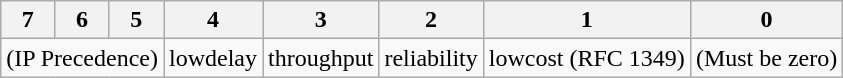<table class="wikitable">
<tr>
<th>7</th>
<th>6</th>
<th>5</th>
<th>4</th>
<th>3</th>
<th>2</th>
<th>1</th>
<th>0</th>
</tr>
<tr>
<td colspan="3">(IP Precedence)</td>
<td>lowdelay</td>
<td>throughput</td>
<td>reliability</td>
<td>lowcost (RFC 1349)</td>
<td>(Must be zero)</td>
</tr>
</table>
